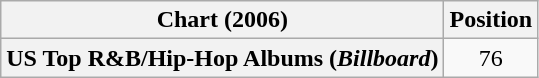<table class="wikitable plainrowheaders">
<tr>
<th scope="col">Chart (2006)</th>
<th scope="col">Position</th>
</tr>
<tr>
<th scope="row">US Top R&B/Hip-Hop Albums (<em>Billboard</em>)</th>
<td style="text-align:center;">76</td>
</tr>
</table>
